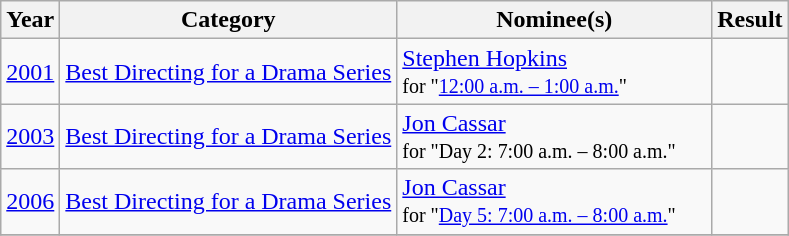<table class="wikitable">
<tr>
<th>Year</th>
<th>Category</th>
<th style="width:40%;">Nominee(s)</th>
<th>Result</th>
</tr>
<tr>
<td rowspan=1><a href='#'>2001</a></td>
<td><a href='#'>Best Directing for a Drama Series</a></td>
<td><a href='#'>Stephen Hopkins</a><br><small>for "<a href='#'>12:00 a.m. – 1:00 a.m.</a>"</small></td>
<td></td>
</tr>
<tr>
<td rowspan=1><a href='#'>2003</a></td>
<td><a href='#'>Best Directing for a Drama Series</a></td>
<td><a href='#'>Jon Cassar</a><br><small>for "Day 2: 7:00 a.m. – 8:00 a.m."</small></td>
<td></td>
</tr>
<tr>
<td rowspan=1><a href='#'>2006</a></td>
<td><a href='#'>Best Directing for a Drama Series</a></td>
<td><a href='#'>Jon Cassar</a><br><small>for "<a href='#'>Day 5: 7:00 a.m. – 8:00 a.m.</a>"</small></td>
<td></td>
</tr>
<tr>
</tr>
</table>
